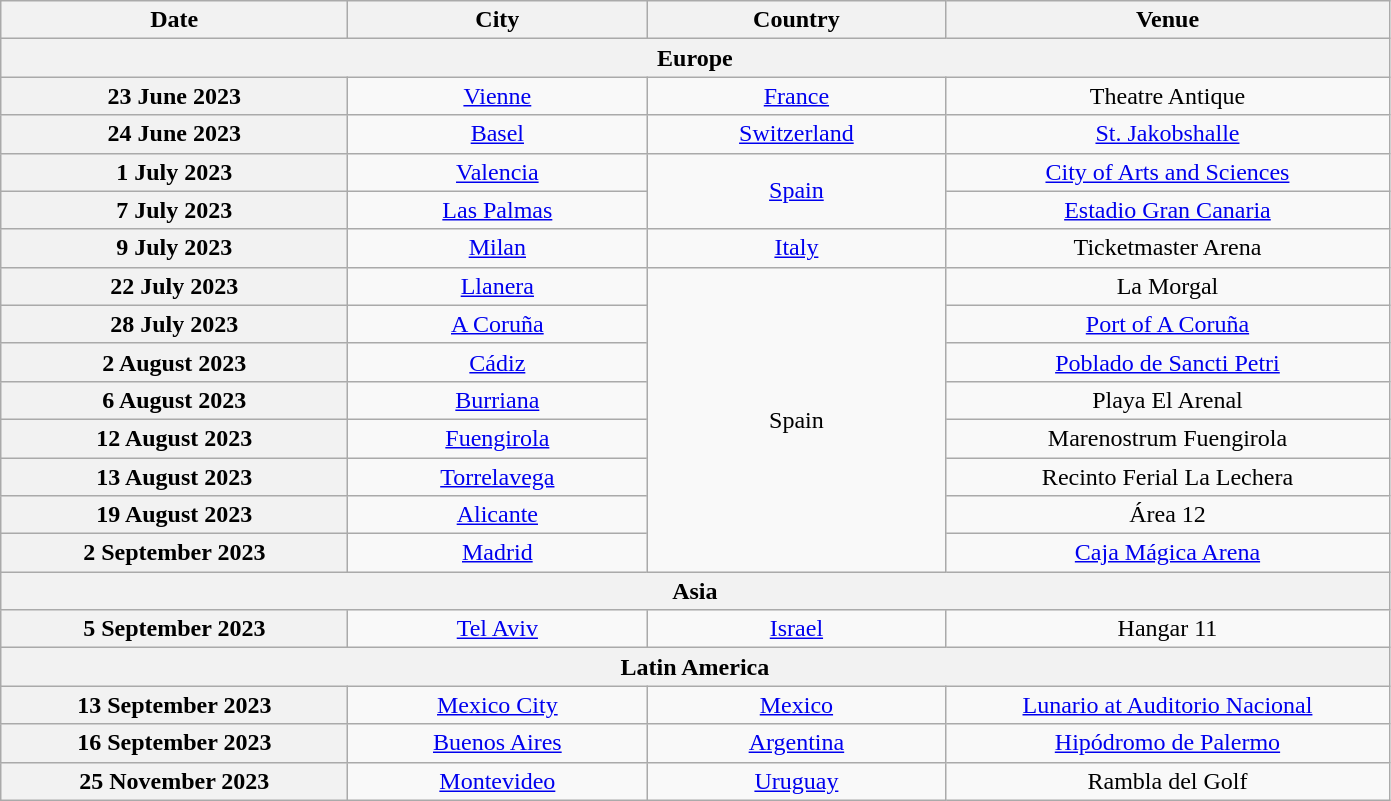<table class="wikitable plainrowheaders" style="text-align:center;">
<tr>
<th scope="col" style="width:14em;">Date</th>
<th scope="col" style="width:12em;">City</th>
<th scope="col" style="width:12em;">Country</th>
<th scope="col" style="width:18em;">Venue</th>
</tr>
<tr>
<th colspan="7">Europe</th>
</tr>
<tr>
<th scope="row" style="text-align:center;">23 June 2023</th>
<td><a href='#'>Vienne</a></td>
<td><a href='#'>France</a></td>
<td>Theatre Antique</td>
</tr>
<tr>
<th scope="row" style="text-align:center;">24 June 2023</th>
<td><a href='#'>Basel</a></td>
<td><a href='#'>Switzerland</a></td>
<td><a href='#'>St. Jakobshalle</a></td>
</tr>
<tr>
<th scope="row" style="text-align:center;">1 July 2023</th>
<td><a href='#'>Valencia</a></td>
<td rowspan="2"><a href='#'>Spain</a></td>
<td><a href='#'>City of Arts and Sciences</a></td>
</tr>
<tr>
<th scope="row" style="text-align:center;">7 July 2023</th>
<td><a href='#'>Las Palmas</a></td>
<td><a href='#'>Estadio Gran Canaria</a></td>
</tr>
<tr>
<th scope="row" style="text-align:center;">9 July 2023</th>
<td><a href='#'>Milan</a></td>
<td><a href='#'>Italy</a></td>
<td>Ticketmaster Arena</td>
</tr>
<tr>
<th scope="row" style="text-align:center;">22 July 2023</th>
<td><a href='#'>Llanera</a></td>
<td rowspan="8">Spain</td>
<td>La Morgal</td>
</tr>
<tr>
<th scope="row" style="text-align:center;">28 July 2023</th>
<td><a href='#'>A Coruña</a></td>
<td><a href='#'>Port of A Coruña</a></td>
</tr>
<tr>
<th scope="row" style="text-align:center;">2 August 2023</th>
<td><a href='#'>Cádiz</a></td>
<td><a href='#'>Poblado de Sancti Petri</a></td>
</tr>
<tr>
<th scope="row" style="text-align:center;">6 August 2023</th>
<td><a href='#'>Burriana</a></td>
<td>Playa El Arenal</td>
</tr>
<tr>
<th scope="row" style="text-align:center;">12 August 2023</th>
<td><a href='#'>Fuengirola</a></td>
<td>Marenostrum Fuengirola</td>
</tr>
<tr>
<th scope="row" style="text-align:center;">13 August 2023</th>
<td><a href='#'>Torrelavega</a></td>
<td>Recinto Ferial La Lechera</td>
</tr>
<tr>
<th scope="row" style="text-align:center;">19 August 2023</th>
<td><a href='#'>Alicante</a></td>
<td>Área 12</td>
</tr>
<tr>
<th scope="row" style="text-align:center;">2 September 2023</th>
<td><a href='#'>Madrid</a></td>
<td><a href='#'>Caja Mágica Arena</a></td>
</tr>
<tr>
<th colspan="7">Asia</th>
</tr>
<tr>
<th scope="row" style="text-align:center;">5 September 2023</th>
<td><a href='#'>Tel Aviv</a></td>
<td><a href='#'>Israel</a></td>
<td>Hangar 11</td>
</tr>
<tr>
<th colspan="7">Latin America</th>
</tr>
<tr>
<th scope="row" style="text-align:center;">13 September 2023</th>
<td><a href='#'>Mexico City</a></td>
<td><a href='#'>Mexico</a></td>
<td><a href='#'>Lunario at Auditorio Nacional</a></td>
</tr>
<tr>
<th scope="row" style="text-align:center;">16 September 2023</th>
<td><a href='#'>Buenos Aires</a></td>
<td><a href='#'>Argentina</a></td>
<td><a href='#'>Hipódromo de Palermo</a></td>
</tr>
<tr>
<th scope="row" style="text-align:center;">25 November 2023</th>
<td><a href='#'>Montevideo</a></td>
<td><a href='#'>Uruguay</a></td>
<td>Rambla del Golf</td>
</tr>
</table>
